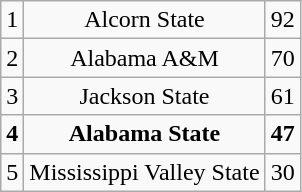<table class="wikitable" style="display: inline-table;">
<tr align="center">
<td>1</td>
<td>Alcorn State</td>
<td>92</td>
</tr>
<tr align="center">
<td>2</td>
<td>Alabama A&M</td>
<td>70</td>
</tr>
<tr align="center">
<td>3</td>
<td>Jackson State</td>
<td>61</td>
</tr>
<tr align="center">
<td><strong>4</strong></td>
<td><strong>Alabama State</strong></td>
<td><strong>47</strong></td>
</tr>
<tr align="center">
<td>5</td>
<td>Mississippi Valley State</td>
<td>30</td>
</tr>
</table>
